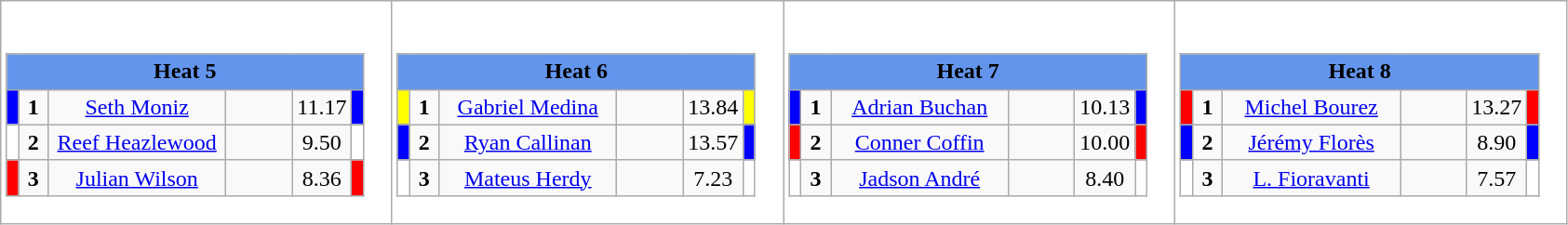<table class="wikitable" style="background:#fff;">
<tr>
<td><div><br><table class="wikitable">
<tr>
<td colspan="6"  style="text-align:center; background:#6495ed;"><strong>Heat 5</strong></td>
</tr>
<tr>
<td style="width:01px; background: #00f;"></td>
<td style="width:14px; text-align:center;"><strong>1</strong></td>
<td style="width:120px; text-align:center;"><a href='#'>Seth Moniz</a></td>
<td style="width:40px; text-align:center;"></td>
<td style="width:20px; text-align:center;">11.17</td>
<td style="width:01px; background: #00f;"></td>
</tr>
<tr>
<td style="width:01px; background: #fff;"></td>
<td style="width:14px; text-align:center;"><strong>2</strong></td>
<td style="width:120px; text-align:center;"><a href='#'>Reef Heazlewood</a></td>
<td style="width:40px; text-align:center;"></td>
<td style="width:20px; text-align:center;">9.50</td>
<td style="width:01px; background: #fff;"></td>
</tr>
<tr>
<td style="width:01px; background: #f00;"></td>
<td style="width:14px; text-align:center;"><strong>3</strong></td>
<td style="width:120px; text-align:center;"><a href='#'>Julian Wilson</a></td>
<td style="width:40px; text-align:center;"></td>
<td style="width:20px; text-align:center;">8.36</td>
<td style="width:01px; background: #f00;"></td>
</tr>
</table>
</div></td>
<td><div><br><table class="wikitable">
<tr>
<td colspan="6"  style="text-align:center; background:#6495ed;"><strong>Heat 6</strong></td>
</tr>
<tr>
<td style="width:01px; background: #ff0;"></td>
<td style="width:14px; text-align:center;"><strong>1</strong></td>
<td style="width:120px; text-align:center;"><a href='#'>Gabriel Medina</a></td>
<td style="width:40px; text-align:center;"></td>
<td style="width:20px; text-align:center;">13.84</td>
<td style="width:01px; background: #ff0;"></td>
</tr>
<tr>
<td style="width:01px; background: #00f;"></td>
<td style="width:14px; text-align:center;"><strong>2</strong></td>
<td style="width:120px; text-align:center;"><a href='#'>Ryan Callinan</a></td>
<td style="width:40px; text-align:center;"></td>
<td style="width:20px; text-align:center;">13.57</td>
<td style="width:01px; background: #00f;"></td>
</tr>
<tr>
<td style="width:01px; background: #fff;"></td>
<td style="width:14px; text-align:center;"><strong>3</strong></td>
<td style="width:120px; text-align:center;"><a href='#'>Mateus Herdy</a></td>
<td style="width:40px; text-align:center;"></td>
<td style="width:20px; text-align:center;">7.23</td>
<td style="width:01px; background: #fff;"></td>
</tr>
</table>
</div></td>
<td><div><br><table class="wikitable">
<tr>
<td colspan="6"  style="text-align:center; background:#6495ed;"><strong>Heat 7</strong></td>
</tr>
<tr>
<td style="width:01px; background: #00f;"></td>
<td style="width:14px; text-align:center;"><strong>1</strong></td>
<td style="width:120px; text-align:center;"><a href='#'>Adrian Buchan</a></td>
<td style="width:40px; text-align:center;"></td>
<td style="width:20px; text-align:center;">10.13</td>
<td style="width:01px; background: #00f;"></td>
</tr>
<tr>
<td style="width:01px; background: #f00;"></td>
<td style="width:14px; text-align:center;"><strong>2</strong></td>
<td style="width:120px; text-align:center;"><a href='#'>Conner Coffin</a></td>
<td style="width:40px; text-align:center;"></td>
<td style="width:20px; text-align:center;">10.00</td>
<td style="width:01px; background: #f00;"></td>
</tr>
<tr>
<td style="width:01px; background: #fff;"></td>
<td style="width:14px; text-align:center;"><strong>3</strong></td>
<td style="width:120px; text-align:center;"><a href='#'>Jadson André</a></td>
<td style="width:40px; text-align:center;"></td>
<td style="width:20px; text-align:center;">8.40</td>
<td style="width:01px; background: #fff;"></td>
</tr>
</table>
</div></td>
<td><div><br><table class="wikitable">
<tr>
<td colspan="6"  style="text-align:center; background:#6495ed;"><strong>Heat 8</strong></td>
</tr>
<tr>
<td style="width:01px; background: #f00;"></td>
<td style="width:14px; text-align:center;"><strong>1</strong></td>
<td style="width:120px; text-align:center;"><a href='#'>Michel Bourez</a></td>
<td style="width:40px; text-align:center;"></td>
<td style="width:20px; text-align:center;">13.27</td>
<td style="width:01px; background: #f00;"></td>
</tr>
<tr>
<td style="width:01px; background: #00f;"></td>
<td style="width:14px; text-align:center;"><strong>2</strong></td>
<td style="width:120px; text-align:center;"><a href='#'>Jérémy Florès</a></td>
<td style="width:40px; text-align:center;"></td>
<td style="width:20px; text-align:center;">8.90</td>
<td style="width:01px; background: #00f;"></td>
</tr>
<tr>
<td style="width:01px; background: #fff;"></td>
<td style="width:14px; text-align:center;"><strong>3</strong></td>
<td style="width:120px; text-align:center;"><a href='#'>L. Fioravanti</a></td>
<td style="width:40px; text-align:center;"></td>
<td style="width:20px; text-align:center;">7.57</td>
<td style="width:01px; background: #fff;"></td>
</tr>
</table>
</div></td>
</tr>
</table>
